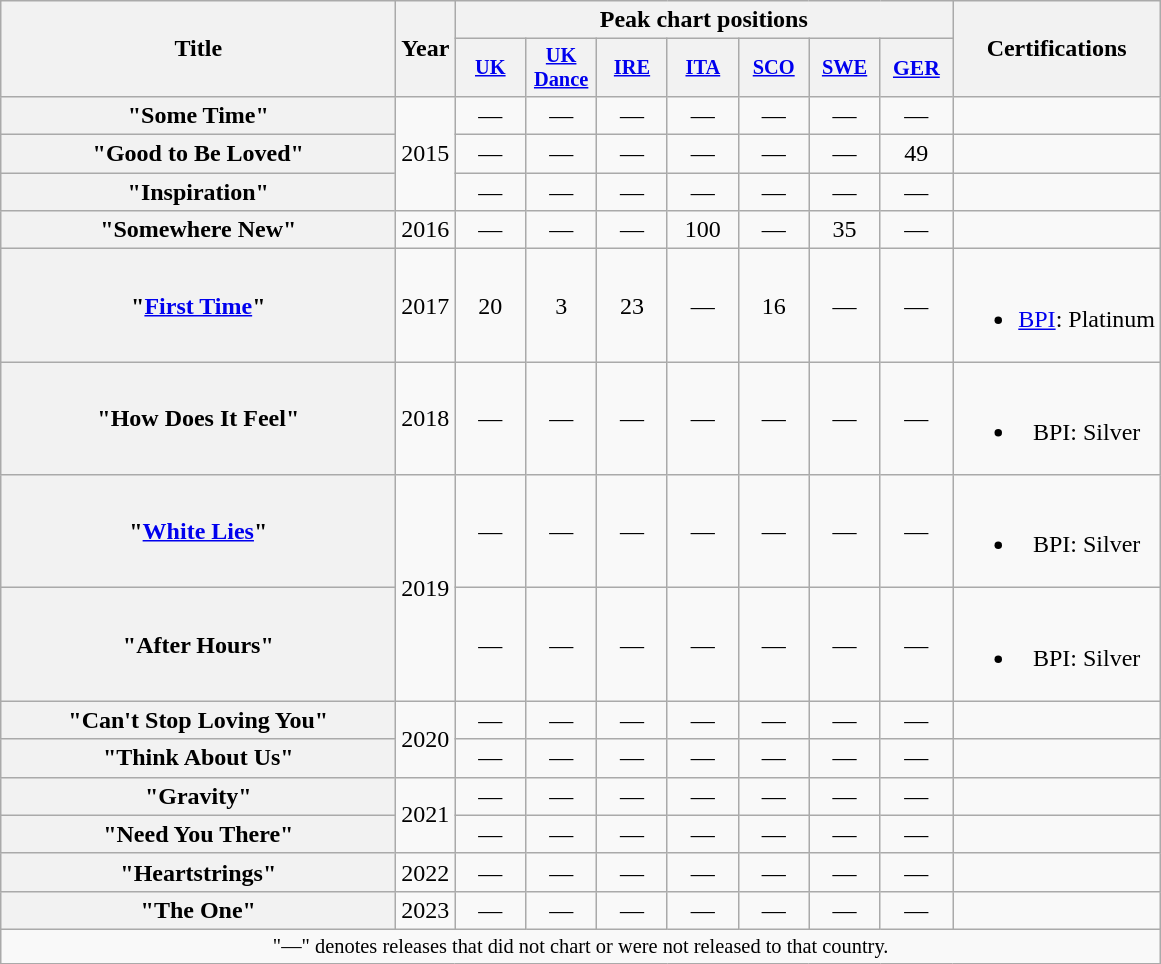<table class="wikitable plainrowheaders" style="text-align:center;">
<tr>
<th scope="col" rowspan="2" style="width:16em;">Title</th>
<th scope="col" rowspan="2" style="width:1em;">Year</th>
<th scope="col" colspan="7">Peak chart positions</th>
<th scope="col" rowspan="2">Certifications</th>
</tr>
<tr>
<th scope="col" style="width:3em;font-size:85%;"><a href='#'>UK</a><br></th>
<th scope="col" style="width:3em;font-size:85%;"><a href='#'>UK<br>Dance</a></th>
<th scope="col" style="width:3em;font-size:85%;"><a href='#'>IRE</a><br></th>
<th scope="col" style="width:3em;font-size:85%;"><a href='#'>ITA</a><br></th>
<th scope="col" style="width:3em;font-size:85%;"><a href='#'>SCO</a><br></th>
<th scope="col" style="width:3em;font-size:85%;"><a href='#'>SWE</a><br></th>
<th scope="col" style="width:2.9em;font-size:90%;"><a href='#'>GER</a><br></th>
</tr>
<tr>
<th scope="row">"Some Time"</th>
<td rowspan="3">2015</td>
<td>—</td>
<td>—</td>
<td>—</td>
<td>—</td>
<td>—</td>
<td>—</td>
<td>—</td>
<td></td>
</tr>
<tr>
<th scope="row">"Good to Be Loved"</th>
<td>—</td>
<td>—</td>
<td>—</td>
<td>—</td>
<td>—</td>
<td>—</td>
<td>49<br></td>
<td></td>
</tr>
<tr>
<th scope="row">"Inspiration"</th>
<td>—</td>
<td>—</td>
<td>—</td>
<td>—</td>
<td>—</td>
<td>—</td>
<td>—</td>
<td></td>
</tr>
<tr>
<th scope="row">"Somewhere New" <br></th>
<td>2016</td>
<td>—</td>
<td>—</td>
<td>—</td>
<td>100<br></td>
<td>—</td>
<td>35<br></td>
<td>—</td>
<td></td>
</tr>
<tr>
<th scope="row">"<a href='#'>First Time</a>"<br></th>
<td>2017</td>
<td>20</td>
<td>3</td>
<td>23</td>
<td>—</td>
<td>16</td>
<td>—</td>
<td>—</td>
<td><br><ul><li><a href='#'>BPI</a>: Platinum</li></ul></td>
</tr>
<tr>
<th scope="row">"How Does It Feel"</th>
<td>2018</td>
<td>—</td>
<td>—</td>
<td>—</td>
<td>—</td>
<td>—</td>
<td>—</td>
<td>—</td>
<td><br><ul><li>BPI: Silver</li></ul></td>
</tr>
<tr>
<th scope="row">"<a href='#'>White Lies</a>"</th>
<td rowspan="2">2019</td>
<td>—</td>
<td>—</td>
<td>—</td>
<td>—</td>
<td>—</td>
<td>—</td>
<td>—</td>
<td><br><ul><li>BPI: Silver</li></ul></td>
</tr>
<tr>
<th scope="row">"After Hours" <br></th>
<td>—</td>
<td>—</td>
<td>—</td>
<td>—</td>
<td>—</td>
<td>—</td>
<td>—</td>
<td><br><ul><li>BPI: Silver</li></ul></td>
</tr>
<tr>
<th scope="row">"Can't Stop Loving You"</th>
<td rowspan="2">2020</td>
<td>—</td>
<td>—</td>
<td>—</td>
<td>—</td>
<td>—</td>
<td>—</td>
<td>—</td>
<td></td>
</tr>
<tr>
<th scope="row">"Think About Us" <br></th>
<td>—</td>
<td>—</td>
<td>—</td>
<td>—</td>
<td>—</td>
<td>—</td>
<td>—</td>
<td></td>
</tr>
<tr>
<th scope="row">"Gravity" <br></th>
<td rowspan="2">2021</td>
<td>—</td>
<td>—</td>
<td>—</td>
<td>—</td>
<td>—</td>
<td>—</td>
<td>—</td>
<td></td>
</tr>
<tr>
<th scope="row">"Need You There"</th>
<td>—</td>
<td>—</td>
<td>—</td>
<td>—</td>
<td>—</td>
<td>—</td>
<td>—</td>
<td></td>
</tr>
<tr>
<th scope="row">"Heartstrings"<br></th>
<td>2022</td>
<td>—</td>
<td>—</td>
<td>—</td>
<td>—</td>
<td>—</td>
<td>—</td>
<td>—</td>
<td></td>
</tr>
<tr>
<th scope="row">"The One"<br></th>
<td>2023</td>
<td>—</td>
<td>—</td>
<td>—</td>
<td>—</td>
<td>—</td>
<td>—</td>
<td>—</td>
<td></td>
</tr>
<tr>
<td colspan="20" style="font-size:85%">"—" denotes releases that did not chart or were not released to that country.</td>
</tr>
</table>
